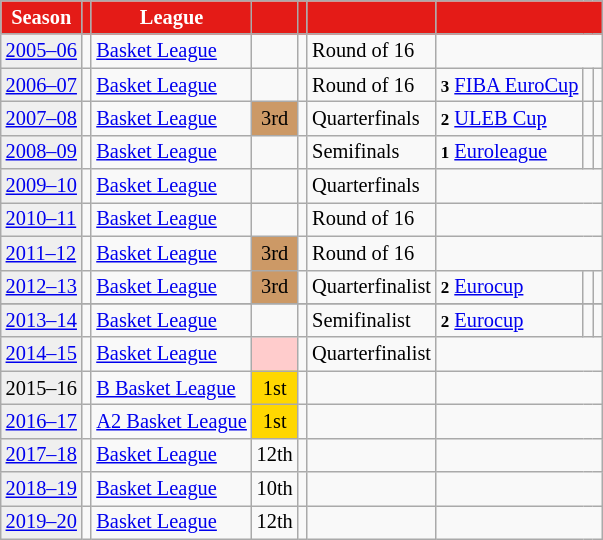<table class="wikitable" style="font-size:85%; text-align:left">
<tr>
<th style="color:white; background:#E41B17;">Season</th>
<th style="color:white; background:#E41B17;"><a href='#'></a></th>
<th style="color:white; background:#E41B17;">League</th>
<th style="color:white; background:#E41B17;"></th>
<th style="color:white; background:#E41B17;"></th>
<th style="color:white; background:#E41B17;"><a href='#'></a></th>
<th style="color:white; background:#E41B17;"colspan=3><a href='#'></a></th>
</tr>
<tr>
<td bgcolor=#efefef><a href='#'>2005–06</a></td>
<td></td>
<td align=left><a href='#'>Basket League</a></td>
<td></td>
<td></td>
<td>Round of 16</td>
<td colspan=3></td>
</tr>
<tr>
<td bgcolor=#efefef><a href='#'>2006–07</a></td>
<td></td>
<td align=left><a href='#'>Basket League</a></td>
<td></td>
<td></td>
<td>Round of 16</td>
<td><small><strong>3</strong></small> <a href='#'>FIBA EuroCup</a></td>
<td></td>
<td></td>
</tr>
<tr>
<td bgcolor=#efefef><a href='#'>2007–08</a></td>
<td></td>
<td align=left><a href='#'>Basket League</a></td>
<td align=center bgcolor="#CC9966">3rd</td>
<td></td>
<td>Quarterfinals</td>
<td><small><strong>2</strong></small> <a href='#'>ULEB Cup</a></td>
<td></td>
<td></td>
</tr>
<tr>
<td bgcolor=#efefef><a href='#'>2008–09</a></td>
<td></td>
<td align=left><a href='#'>Basket League</a></td>
<td></td>
<td></td>
<td>Semifinals</td>
<td><small><strong>1</strong></small> <a href='#'>Euroleague</a></td>
<td></td>
<td></td>
</tr>
<tr>
<td bgcolor=#efefef><a href='#'>2009–10</a></td>
<td></td>
<td align=left><a href='#'>Basket League</a></td>
<td></td>
<td></td>
<td>Quarterfinals</td>
<td colspan=3></td>
</tr>
<tr>
<td bgcolor=#efefef><a href='#'>2010–11</a></td>
<td></td>
<td align=left><a href='#'>Basket League</a></td>
<td></td>
<td></td>
<td>Round of 16</td>
<td colspan=3></td>
</tr>
<tr>
<td bgcolor=#efefef><a href='#'>2011–12</a></td>
<td></td>
<td align=left><a href='#'>Basket League</a></td>
<td align=center bgcolor="#CC9966">3rd</td>
<td></td>
<td>Round of 16</td>
<td colspan=3></td>
</tr>
<tr>
<td bgcolor=#efefef><a href='#'>2012–13</a></td>
<td></td>
<td align=left><a href='#'>Basket League</a></td>
<td align=center bgcolor="#CC9966">3rd</td>
<td></td>
<td>Quarterfinalist</td>
<td><small><strong>2</strong></small> <a href='#'>Eurocup</a></td>
<td></td>
<td></td>
</tr>
<tr>
</tr>
<tr>
<td bgcolor=#efefef><a href='#'>2013–14</a></td>
<td></td>
<td align=left><a href='#'>Basket League</a></td>
<td></td>
<td></td>
<td>Semifinalist</td>
<td><small><strong>2</strong></small> <a href='#'>Eurocup</a></td>
<td></td>
<td></td>
</tr>
<tr>
<td bgcolor=#efefef><a href='#'>2014–15</a></td>
<td></td>
<td align=left><a href='#'>Basket League</a></td>
<td bgcolor=#fcc></td>
<td></td>
<td>Quarterfinalist</td>
<td colspan=3></td>
</tr>
<tr>
<td bgcolor=#efefef>2015–16</td>
<td></td>
<td align=left><a href='#'>B Basket League</a></td>
<td align=center bgcolor="gold">1st</td>
<td></td>
<td></td>
<td colspan=3></td>
</tr>
<tr>
<td bgcolor=#efefef><a href='#'>2016–17</a></td>
<td></td>
<td align=left><a href='#'>A2 Basket League</a></td>
<td align=center bgcolor="gold">1st</td>
<td></td>
<td></td>
<td colspan=3></td>
</tr>
<tr>
<td bgcolor=#efefef><a href='#'>2017–18</a></td>
<td></td>
<td align=left><a href='#'>Basket League</a></td>
<td align="center">12th</td>
<td></td>
<td></td>
<td colspan=3></td>
</tr>
<tr>
<td bgcolor=#efefef><a href='#'>2018–19</a></td>
<td></td>
<td align=left><a href='#'>Basket League</a></td>
<td align="center">10th</td>
<td></td>
<td></td>
<td colspan=3></td>
</tr>
<tr>
<td bgcolor=#efefef><a href='#'>2019–20</a></td>
<td></td>
<td align=left><a href='#'>Basket League</a></td>
<td align="center">12th</td>
<td></td>
<td></td>
<td colspan=3></td>
</tr>
</table>
